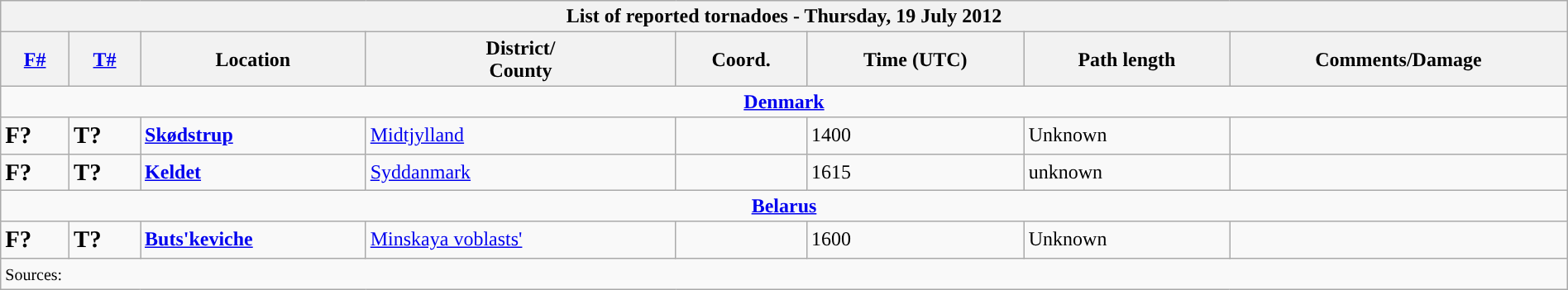<table class="wikitable collapsible" width="100%">
<tr>
<th colspan="8">List of reported tornadoes - Thursday, 19 July 2012</th>
</tr>
<tr>
<th><a href='#'>F#</a></th>
<th><a href='#'>T#</a></th>
<th>Location</th>
<th>District/<br>County</th>
<th>Coord.</th>
<th>Time (UTC)</th>
<th>Path length</th>
<th>Comments/Damage</th>
</tr>
<tr>
<td colspan="8" align=center><strong><a href='#'>Denmark</a></strong></td>
</tr>
<tr>
<td><big><strong>F?</strong></big></td>
<td><big><strong>T?</strong></big></td>
<td><strong><a href='#'>Skødstrup</a></strong></td>
<td><a href='#'>Midtjylland</a></td>
<td></td>
<td>1400</td>
<td>Unknown</td>
<td></td>
</tr>
<tr>
<td><big><strong>F?</strong></big></td>
<td><big><strong>T?</strong></big></td>
<td><strong><a href='#'>Keldet</a></strong></td>
<td><a href='#'>Syddanmark</a></td>
<td></td>
<td>1615</td>
<td>unknown</td>
<td></td>
</tr>
<tr>
<td colspan="8" align=center><strong><a href='#'>Belarus</a></strong></td>
</tr>
<tr>
<td><big><strong>F?</strong></big></td>
<td><big><strong>T?</strong></big></td>
<td><strong><a href='#'>Buts'keviche</a></strong></td>
<td><a href='#'>Minskaya voblasts'</a></td>
<td></td>
<td>1600</td>
<td>Unknown</td>
<td></td>
</tr>
<tr>
<td colspan="8"><small>Sources:  </small></td>
</tr>
</table>
